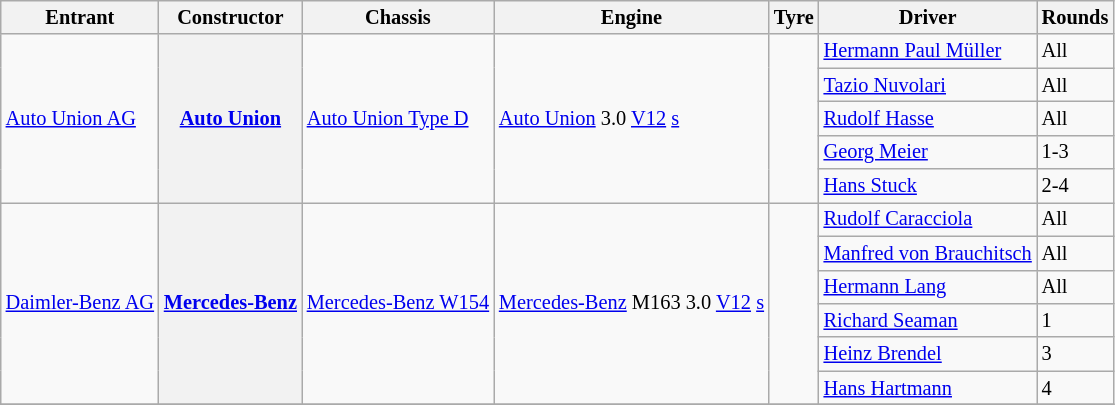<table class="wikitable" style="font-size: 85%">
<tr>
<th>Entrant</th>
<th>Constructor</th>
<th>Chassis</th>
<th>Engine</th>
<th>Tyre</th>
<th>Driver</th>
<th>Rounds</th>
</tr>
<tr>
<td rowspan=5><a href='#'>Auto Union AG</a></td>
<th rowspan=5><a href='#'>Auto Union</a></th>
<td rowspan=5><a href='#'>Auto Union Type D</a></td>
<td rowspan=5><a href='#'>Auto Union</a> 3.0 <a href='#'>V12</a> <a href='#'>s</a></td>
<td rowspan=5></td>
<td align="left"> <a href='#'>Hermann Paul Müller</a></td>
<td>All</td>
</tr>
<tr>
<td align="left"> <a href='#'>Tazio Nuvolari</a></td>
<td>All</td>
</tr>
<tr>
<td align="left"> <a href='#'>Rudolf Hasse</a></td>
<td>All</td>
</tr>
<tr>
<td align="left"> <a href='#'>Georg Meier</a></td>
<td>1-3</td>
</tr>
<tr>
<td align="left"> <a href='#'>Hans Stuck</a></td>
<td>2-4</td>
</tr>
<tr>
<td rowspan=6><a href='#'>Daimler-Benz AG</a></td>
<th rowspan=6><a href='#'>Mercedes-Benz</a></th>
<td rowspan=6><a href='#'>Mercedes-Benz W154</a></td>
<td rowspan=6><a href='#'>Mercedes-Benz</a> M163 3.0 <a href='#'>V12</a> <a href='#'>s</a></td>
<td rowspan=6></td>
<td> <a href='#'>Rudolf Caracciola</a></td>
<td>All</td>
</tr>
<tr>
<td> <a href='#'>Manfred von Brauchitsch</a></td>
<td>All</td>
</tr>
<tr>
<td> <a href='#'>Hermann Lang</a></td>
<td>All</td>
</tr>
<tr>
<td> <a href='#'>Richard Seaman</a></td>
<td>1</td>
</tr>
<tr>
<td> <a href='#'>Heinz Brendel</a></td>
<td>3</td>
</tr>
<tr>
<td> <a href='#'>Hans Hartmann</a></td>
<td>4</td>
</tr>
<tr>
</tr>
</table>
